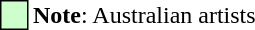<table>
<tr>
<td cellspacing="0" style="width: 15px; height: 15px; color: black; background: #ccffcc; border: 1px solid #000000;"></td>
<td><strong>Note</strong>: Australian artists</td>
</tr>
</table>
